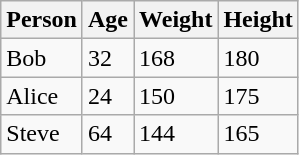<table class="wikitable">
<tr>
<th>Person</th>
<th>Age</th>
<th>Weight</th>
<th>Height</th>
</tr>
<tr>
<td>Bob</td>
<td>32</td>
<td>168</td>
<td>180</td>
</tr>
<tr>
<td>Alice</td>
<td>24</td>
<td>150</td>
<td>175</td>
</tr>
<tr>
<td>Steve</td>
<td>64</td>
<td>144</td>
<td>165</td>
</tr>
</table>
